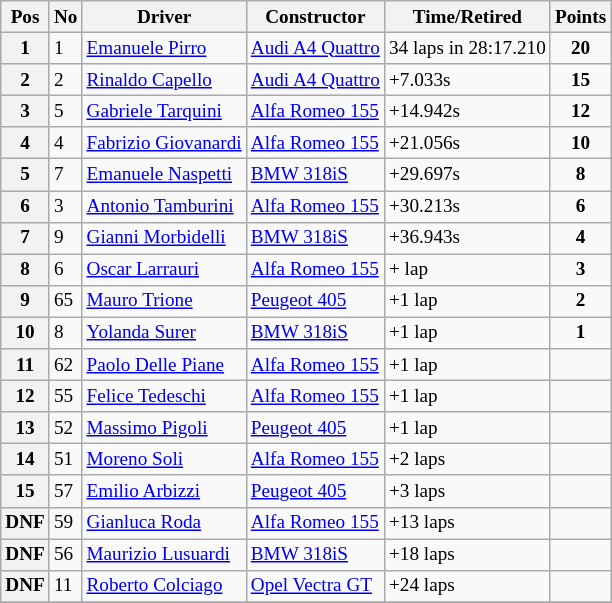<table class="wikitable" style="font-size: 80%;">
<tr>
<th>Pos</th>
<th>No</th>
<th>Driver</th>
<th>Constructor</th>
<th>Time/Retired</th>
<th>Points</th>
</tr>
<tr>
<th>1</th>
<td>1</td>
<td> <a href='#'>Emanuele Pirro</a></td>
<td><a href='#'>Audi A4 Quattro</a></td>
<td>34 laps in 28:17.210</td>
<td align=center><strong>20</strong></td>
</tr>
<tr>
<th>2</th>
<td>2</td>
<td> <a href='#'>Rinaldo Capello</a></td>
<td><a href='#'>Audi A4 Quattro</a></td>
<td>+7.033s</td>
<td align=center><strong>15</strong></td>
</tr>
<tr>
<th>3</th>
<td>5</td>
<td> <a href='#'>Gabriele Tarquini</a></td>
<td><a href='#'>Alfa Romeo 155</a></td>
<td>+14.942s</td>
<td align=center><strong>12</strong></td>
</tr>
<tr>
<th>4</th>
<td>4</td>
<td> <a href='#'>Fabrizio Giovanardi</a></td>
<td><a href='#'>Alfa Romeo 155</a></td>
<td>+21.056s</td>
<td align=center><strong>10</strong></td>
</tr>
<tr>
<th>5</th>
<td>7</td>
<td> <a href='#'>Emanuele Naspetti</a></td>
<td><a href='#'>BMW 318iS</a></td>
<td>+29.697s</td>
<td align=center><strong>8</strong></td>
</tr>
<tr>
<th>6</th>
<td>3</td>
<td> <a href='#'>Antonio Tamburini</a></td>
<td><a href='#'>Alfa Romeo 155</a></td>
<td>+30.213s</td>
<td align=center><strong>6</strong></td>
</tr>
<tr>
<th>7</th>
<td>9</td>
<td> <a href='#'>Gianni Morbidelli</a></td>
<td><a href='#'>BMW 318iS</a></td>
<td>+36.943s</td>
<td align=center><strong>4</strong></td>
</tr>
<tr>
<th>8</th>
<td>6</td>
<td> <a href='#'>Oscar Larrauri</a></td>
<td><a href='#'>Alfa Romeo 155</a></td>
<td>+ lap</td>
<td align=center><strong>3</strong></td>
</tr>
<tr>
<th>9</th>
<td>65</td>
<td> <a href='#'>Mauro Trione</a></td>
<td><a href='#'>Peugeot 405</a></td>
<td>+1 lap</td>
<td align=center><strong>2</strong></td>
</tr>
<tr>
<th>10</th>
<td>8</td>
<td> <a href='#'>Yolanda Surer</a></td>
<td><a href='#'>BMW 318iS</a></td>
<td>+1 lap</td>
<td align=center><strong>1</strong></td>
</tr>
<tr>
<th>11</th>
<td>62</td>
<td> <a href='#'>Paolo Delle Piane</a></td>
<td><a href='#'>Alfa Romeo 155</a></td>
<td>+1 lap</td>
<td></td>
</tr>
<tr>
<th>12</th>
<td>55</td>
<td> <a href='#'>Felice Tedeschi</a></td>
<td><a href='#'>Alfa Romeo 155</a></td>
<td>+1 lap</td>
<td></td>
</tr>
<tr>
<th>13</th>
<td>52</td>
<td> <a href='#'>Massimo Pigoli</a></td>
<td><a href='#'>Peugeot 405</a></td>
<td>+1 lap</td>
<td></td>
</tr>
<tr>
<th>14</th>
<td>51</td>
<td> <a href='#'>Moreno Soli</a></td>
<td><a href='#'>Alfa Romeo 155</a></td>
<td>+2 laps</td>
<td></td>
</tr>
<tr>
<th>15</th>
<td>57</td>
<td> <a href='#'>Emilio Arbizzi</a></td>
<td><a href='#'>Peugeot 405</a></td>
<td>+3 laps</td>
<td></td>
</tr>
<tr>
<th>DNF</th>
<td>59</td>
<td> <a href='#'>Gianluca Roda</a></td>
<td><a href='#'>Alfa Romeo 155</a></td>
<td>+13 laps</td>
<td></td>
</tr>
<tr>
<th>DNF</th>
<td>56</td>
<td> <a href='#'>Maurizio Lusuardi</a></td>
<td><a href='#'>BMW 318iS</a></td>
<td>+18 laps</td>
<td></td>
</tr>
<tr>
<th>DNF</th>
<td>11</td>
<td> <a href='#'>Roberto Colciago</a></td>
<td><a href='#'> Opel Vectra GT</a></td>
<td>+24 laps</td>
<td></td>
</tr>
<tr>
</tr>
</table>
